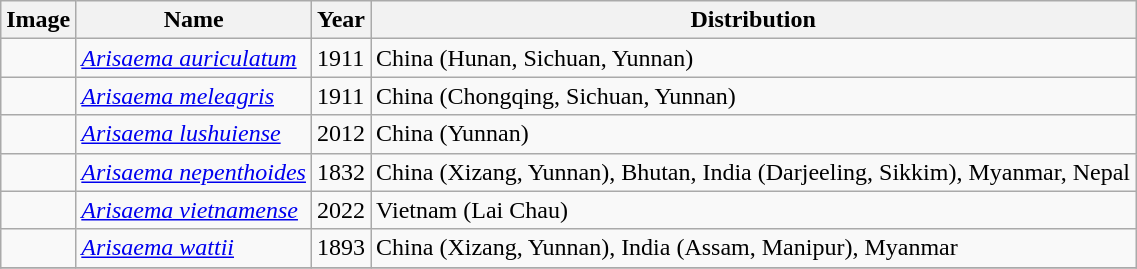<table class="wikitable sortable">
<tr>
<th>Image</th>
<th>Name</th>
<th>Year</th>
<th>Distribution</th>
</tr>
<tr>
<td></td>
<td><em><a href='#'>Arisaema auriculatum</a></em> </td>
<td>1911</td>
<td>China (Hunan, Sichuan, Yunnan)</td>
</tr>
<tr>
<td></td>
<td><em><a href='#'>Arisaema meleagris</a></em> </td>
<td>1911</td>
<td>China (Chongqing, Sichuan, Yunnan)</td>
</tr>
<tr>
<td></td>
<td><em><a href='#'>Arisaema lushuiense</a></em> </td>
<td>2012</td>
<td>China (Yunnan)</td>
</tr>
<tr>
<td></td>
<td><em><a href='#'>Arisaema nepenthoides</a></em> </td>
<td>1832</td>
<td>China (Xizang, Yunnan), Bhutan, India (Darjeeling, Sikkim), Myanmar, Nepal</td>
</tr>
<tr>
<td></td>
<td><em><a href='#'>Arisaema vietnamense</a></em> </td>
<td>2022</td>
<td>Vietnam (Lai Chau)</td>
</tr>
<tr>
<td></td>
<td><em><a href='#'>Arisaema wattii</a></em> </td>
<td>1893</td>
<td>China (Xizang, Yunnan), India (Assam, Manipur), Myanmar</td>
</tr>
<tr>
</tr>
</table>
